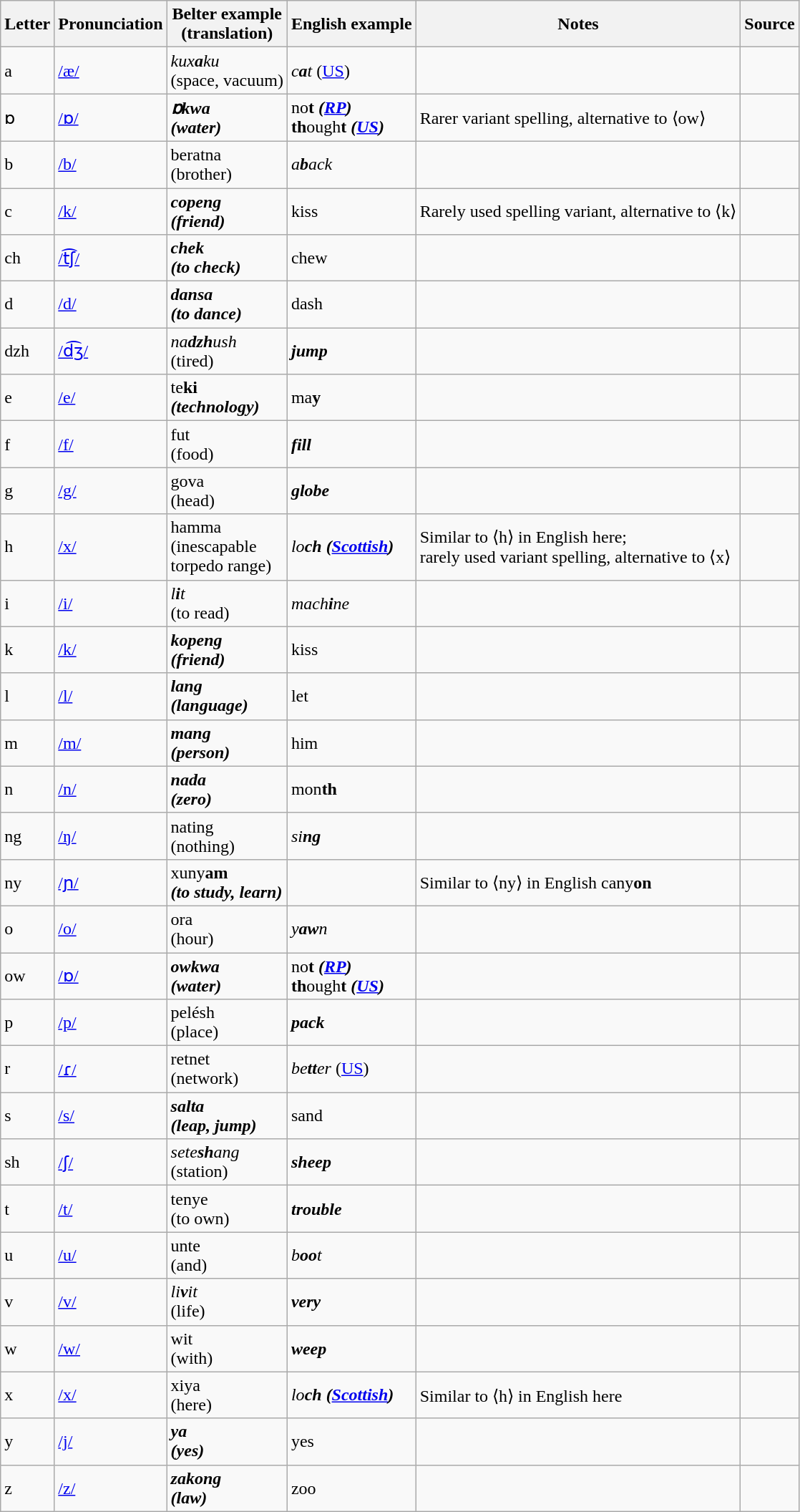<table class="wikitable">
<tr>
<th>Letter</th>
<th>Pronunciation</th>
<th>Belter example<br>(translation)</th>
<th>English example</th>
<th>Notes</th>
<th>Source</th>
</tr>
<tr>
<td>a</td>
<td><a href='#'>/æ/</a></td>
<td><em>kux<strong>a</strong>ku</em><br>(space, vacuum)</td>
<td><em>c<strong>a</strong>t</em> (<a href='#'>US</a>)</td>
<td></td>
<td></td>
</tr>
<tr>
<td>ɒ</td>
<td><a href='#'>/ɒ/</a></td>
<td><strong><em>ɒ<strong>kwa<em><br>(water)</td>
<td></em>n</strong>o<strong>t<em> (<a href='#'>RP</a>)<br></em>th</strong>ough<strong>t<em> (<a href='#'>US</a>)</td>
<td>Rarer variant spelling, alternative to ⟨ow⟩</td>
<td></td>
</tr>
<tr>
<td>b</td>
<td><a href='#'>/b/</a></td>
<td></em></strong>b</strong>eratna</em><br>(brother)</td>
<td><em>a<strong>b</strong>ack</em></td>
<td></td>
<td></td>
</tr>
<tr>
<td>c</td>
<td><a href='#'>/k/</a></td>
<td><strong><em>c<strong>openg<em><br>(friend)</td>
<td></em></strong>k</strong>iss</em></td>
<td>Rarely used spelling variant, alternative to ⟨k⟩</td>
<td></td>
</tr>
<tr>
<td>ch</td>
<td><a href='#'>/t͡ʃ/</a></td>
<td><strong><em>ch<strong>ek<em><br>(to check)</td>
<td></em></strong>ch</strong>ew</em></td>
<td></td>
<td></td>
</tr>
<tr>
<td>d</td>
<td><a href='#'>/d/</a></td>
<td><strong><em>d<strong>ansa<em><br>(to dance)</td>
<td></em></strong>d</strong>ash</em></td>
<td></td>
<td></td>
</tr>
<tr>
<td>dzh</td>
<td><a href='#'>/d͡ʒ/</a></td>
<td><em>na<strong>dzh</strong>ush</em><br>(tired)</td>
<td><strong><em>j<strong>ump<em></td>
<td></td>
<td></td>
</tr>
<tr>
<td>e</td>
<td><a href='#'>/e/</a></td>
<td></em>t</strong>e<strong>ki<em><br>(technology)</td>
<td></em>m</strong>a<strong>y<em></td>
<td></td>
<td></td>
</tr>
<tr>
<td>f</td>
<td><a href='#'>/f/</a></td>
<td></em></strong>f</strong>ut</em><br>(food)</td>
<td><strong><em>f<strong>ill<em></td>
<td></td>
<td></td>
</tr>
<tr>
<td>g</td>
<td><a href='#'>/g/</a></td>
<td></em></strong>g</strong>ova</em><br>(head)</td>
<td><strong><em>g<strong>lobe<em></td>
<td></td>
<td></td>
</tr>
<tr>
<td>h</td>
<td><a href='#'>/x/</a></td>
<td></em></strong>h</strong>amma</em><br>(inescapable<br>torpedo range)</td>
<td><em>lo<strong>ch<strong><em> (<a href='#'>Scottish</a>)</td>
<td>Similar to ⟨h⟩ in English </em></strong>h</strong>ere</em>;<br>rarely used variant spelling, alternative to ⟨x⟩</td>
<td></td>
</tr>
<tr>
<td>i</td>
<td><a href='#'>/i/</a></td>
<td><em>l<strong>i</strong>t</em><br>(to read)</td>
<td><em>mach<strong>i</strong>ne</em></td>
<td></td>
<td></td>
</tr>
<tr>
<td>k</td>
<td><a href='#'>/k/</a></td>
<td><strong><em>k<strong>openg<em><br>(friend)</td>
<td></em></strong>k</strong>iss</em></td>
<td></td>
<td></td>
</tr>
<tr>
<td>l</td>
<td><a href='#'>/l/</a></td>
<td><strong><em>l<strong>ang<em><br>(language)</td>
<td></em></strong>l</strong>et</em></td>
<td></td>
<td></td>
</tr>
<tr>
<td>m</td>
<td><a href='#'>/m/</a></td>
<td><strong><em>m<strong>ang<em><br>(person)</td>
<td></em>hi</strong>m</em></strong></td>
<td></td>
<td></td>
</tr>
<tr>
<td>n</td>
<td><a href='#'>/n/</a></td>
<td><strong><em>n<strong>ada<em><br>(zero)</td>
<td></em>mo</strong>n<strong>th<em></td>
<td></td>
<td></td>
</tr>
<tr>
<td>ng</td>
<td><a href='#'>/ŋ/</a></td>
<td></em>nati</strong>ng</em></strong><br>(nothing)</td>
<td><em>si<strong>ng<strong><em></td>
<td></td>
<td></td>
</tr>
<tr>
<td>ny</td>
<td><a href='#'>/ɲ/</a></td>
<td></em>xu</strong>ny<strong>am<em><br>(to study, learn)</td>
<td></td>
<td>Similar to ⟨ny⟩ in English </em>ca</strong>ny<strong>on<em></td>
<td></td>
</tr>
<tr>
<td>o</td>
<td><a href='#'>/o/</a></td>
<td></em></strong>o</strong>ra</em><br>(hour)</td>
<td><em>y<strong>aw</strong>n</em></td>
<td></td>
<td></td>
</tr>
<tr>
<td>ow</td>
<td><a href='#'>/ɒ/</a></td>
<td><strong><em>ow<strong>kwa<em><br>(water)</td>
<td></em>n</strong>o<strong>t<em> (<a href='#'>RP</a>)<br></em>th</strong>ough<strong>t<em> (<a href='#'>US</a>)</td>
<td></td>
<td></td>
</tr>
<tr>
<td>p</td>
<td><a href='#'>/p/</a></td>
<td></em></strong>p</strong>elésh</em><br>(place)</td>
<td><strong><em>p<strong>ack<em></td>
<td></td>
<td></td>
</tr>
<tr>
<td>r</td>
<td><a href='#'>/ɾ/</a></td>
<td></em></strong>r</strong>etnet</em><br>(network)</td>
<td><em>be<strong>tt</strong>er</em> (<a href='#'>US</a>)</td>
<td></td>
<td></td>
</tr>
<tr>
<td>s</td>
<td><a href='#'>/s/</a></td>
<td><strong><em>s<strong>alta<em><br>(leap, jump)</td>
<td></em></strong>s</strong>and</em></td>
<td></td>
<td></td>
</tr>
<tr>
<td>sh</td>
<td><a href='#'>/ʃ/</a></td>
<td><em>sete<strong>sh</strong>ang</em><br>(station)</td>
<td><strong><em>sh<strong>eep<em></td>
<td></td>
<td></td>
</tr>
<tr>
<td>t</td>
<td><a href='#'>/t/</a></td>
<td></em></strong>t</strong>enye</em><br>(to own)</td>
<td><strong><em>t<strong>rouble<em></td>
<td></td>
<td></td>
</tr>
<tr>
<td>u</td>
<td><a href='#'>/u/</a></td>
<td></em></strong>u</strong>nte</em><br>(and)</td>
<td><em>b<strong>oo</strong>t</em></td>
<td></td>
<td></td>
</tr>
<tr>
<td>v</td>
<td><a href='#'>/v/</a></td>
<td><em>li<strong>v</strong>it</em><br>(life)</td>
<td><strong><em>v<strong>ery<em></td>
<td></td>
<td></td>
</tr>
<tr>
<td>w</td>
<td><a href='#'>/w/</a></td>
<td></em></strong>w</strong>it</em><br>(with)</td>
<td><strong><em>w<strong>eep<em></td>
<td></td>
<td></td>
</tr>
<tr>
<td>x</td>
<td><a href='#'>/x/</a></td>
<td></em></strong>x</strong>iya</em><br>(here)</td>
<td><em>lo<strong>ch<strong><em> (<a href='#'>Scottish</a>)</td>
<td>Similar to ⟨h⟩ in English </em></strong>h</strong>ere</em></td>
<td></td>
</tr>
<tr>
<td>y</td>
<td><a href='#'>/j/</a></td>
<td><strong><em>y<strong>a<em><br>(yes)</td>
<td></em></strong>y</strong>es</em></td>
<td></td>
<td></td>
</tr>
<tr>
<td>z</td>
<td><a href='#'>/z/</a></td>
<td><strong><em>z<strong>akong<em><br>(law)</td>
<td></em></strong>z</strong>oo</em></td>
<td></td>
<td></td>
</tr>
</table>
